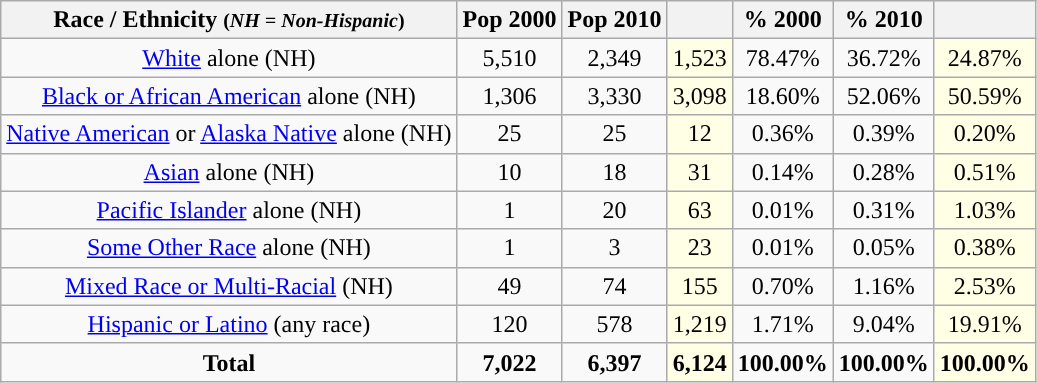<table class="wikitable"  style="text-align:center;">
<tr>
<th>Race / Ethnicity <small>(<em>NH = Non-Hispanic</em>)</small></th>
<th>Pop 2000</th>
<th>Pop 2010</th>
<th></th>
<th>% 2000</th>
<th>% 2010</th>
<th></th>
</tr>
<tr>
<td><a href='#'>White</a> alone (NH)</td>
<td>5,510</td>
<td>2,349</td>
<td style='background: #ffffe6;'>1,523</td>
<td>78.47%</td>
<td>36.72%</td>
<td style='background: #ffffe6;'>24.87%</td>
</tr>
<tr>
<td><a href='#'>Black or African American</a> alone (NH)</td>
<td>1,306</td>
<td>3,330</td>
<td style='background: #ffffe6;'>3,098</td>
<td>18.60%</td>
<td>52.06%</td>
<td style='background: #ffffe6;'>50.59%</td>
</tr>
<tr>
<td><a href='#'>Native American</a> or <a href='#'>Alaska Native</a> alone (NH)</td>
<td>25</td>
<td>25</td>
<td style='background: #ffffe6;'>12</td>
<td>0.36%</td>
<td>0.39%</td>
<td style='background: #ffffe6;'>0.20%</td>
</tr>
<tr>
<td><a href='#'>Asian</a> alone (NH)</td>
<td>10</td>
<td>18</td>
<td style='background: #ffffe6;'>31</td>
<td>0.14%</td>
<td>0.28%</td>
<td style='background: #ffffe6;'>0.51%</td>
</tr>
<tr>
<td><a href='#'>Pacific Islander</a> alone (NH)</td>
<td>1</td>
<td>20</td>
<td style='background: #ffffe6;'>63</td>
<td>0.01%</td>
<td>0.31%</td>
<td style='background: #ffffe6;'>1.03%</td>
</tr>
<tr>
<td><a href='#'>Some Other Race</a> alone (NH)</td>
<td>1</td>
<td>3</td>
<td style='background: #ffffe6;'>23</td>
<td>0.01%</td>
<td>0.05%</td>
<td style='background: #ffffe6;'>0.38%</td>
</tr>
<tr>
<td><a href='#'>Mixed Race or Multi-Racial</a> (NH)</td>
<td>49</td>
<td>74</td>
<td style='background: #ffffe6;'>155</td>
<td>0.70%</td>
<td>1.16%</td>
<td style='background: #ffffe6;'>2.53%</td>
</tr>
<tr>
<td><a href='#'>Hispanic or Latino</a> (any race)</td>
<td>120</td>
<td>578</td>
<td style='background: #ffffe6;'>1,219</td>
<td>1.71%</td>
<td>9.04%</td>
<td style='background: #ffffe6;'>19.91%</td>
</tr>
<tr>
<td><strong>Total</strong></td>
<td><strong>7,022</strong></td>
<td><strong>6,397</strong></td>
<td style='background: #ffffe6;'><strong>6,124</strong></td>
<td><strong>100.00%</strong></td>
<td><strong>100.00%</strong></td>
<td style='background: #ffffe6;'><strong>100.00%</strong></td>
</tr>
</table>
